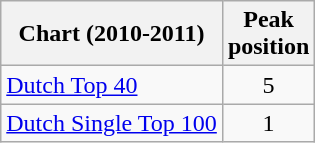<table class="wikitable sortable">
<tr>
<th>Chart (2010-2011)</th>
<th>Peak<br>position</th>
</tr>
<tr>
<td><a href='#'>Dutch Top 40</a></td>
<td style="text-align:center;">5</td>
</tr>
<tr>
<td><a href='#'>Dutch Single Top 100</a></td>
<td style="text-align:center;">1</td>
</tr>
</table>
